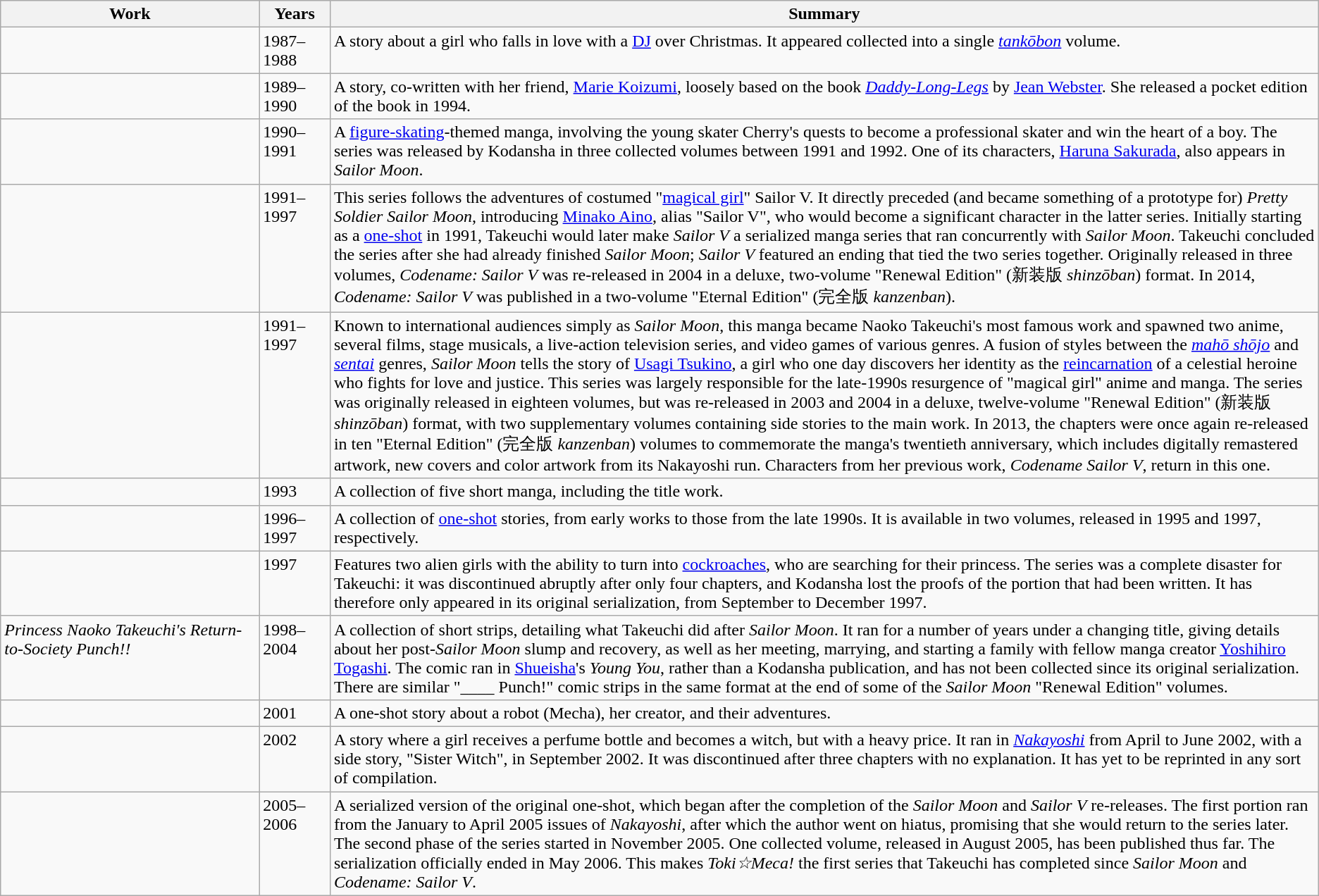<table class="wikitable">
<tr>
<th>Work</th>
<th>Years</th>
<th style="width:75%">Summary</th>
</tr>
<tr valign="top">
<td></td>
<td>1987–1988</td>
<td>A story about a girl who falls in love with a <a href='#'>DJ</a> over Christmas. It appeared collected into a single <em><a href='#'>tankōbon</a></em> volume.</td>
</tr>
<tr valign="top">
<td></td>
<td>1989–1990</td>
<td>A story, co-written with her friend, <a href='#'>Marie Koizumi</a>, loosely based on the book <em><a href='#'>Daddy-Long-Legs</a></em> by <a href='#'>Jean Webster</a>. She released a pocket edition of the book in 1994.</td>
</tr>
<tr valign="top">
<td></td>
<td>1990–1991</td>
<td>A <a href='#'>figure-skating</a>-themed manga, involving the young skater Cherry's quests to become a professional skater and win the heart of a boy. The series was released by Kodansha in three collected volumes between 1991 and 1992. One of its characters, <a href='#'>Haruna Sakurada</a>, also appears in <em>Sailor Moon</em>.</td>
</tr>
<tr valign="top">
<td></td>
<td>1991–1997</td>
<td>This series follows the adventures of costumed "<a href='#'>magical girl</a>" Sailor V. It directly preceded (and became something of a prototype for) <em>Pretty Soldier Sailor Moon</em>, introducing <a href='#'>Minako Aino</a>, alias "Sailor V", who would become a significant character in the latter series. Initially starting as a <a href='#'>one-shot</a> in 1991, Takeuchi would later make <em>Sailor V</em> a serialized manga series that ran concurrently with <em>Sailor Moon</em>. Takeuchi concluded the series after she had already finished <em>Sailor Moon</em>; <em>Sailor V </em>featured an ending that tied the two series together. Originally released in three volumes, <em>Codename: Sailor V</em> was re-released in 2004 in a deluxe, two-volume "Renewal Edition" (新装版 <em>shinzōban</em>) format. In 2014, <em>Codename: Sailor V</em> was published in a two-volume "Eternal Edition" (完全版 <em>kanzenban</em>).</td>
</tr>
<tr valign="top">
<td></td>
<td>1991–1997</td>
<td>Known to international audiences simply as <em>Sailor Moon</em>, this manga became Naoko Takeuchi's most famous work and spawned two anime, several films, stage musicals, a live-action television series, and video games of various genres. A fusion of styles between the <em><a href='#'>mahō shōjo</a></em> and <em><a href='#'>sentai</a></em> genres, <em>Sailor Moon</em> tells the story of <a href='#'>Usagi Tsukino</a>, a girl who one day discovers her identity as the <a href='#'>reincarnation</a> of a celestial heroine who fights for love and justice. This series was largely responsible for the late-1990s resurgence of "magical girl" anime and manga. The series was originally released in eighteen volumes, but was re-released in 2003 and 2004 in a deluxe, twelve-volume "Renewal Edition" (新装版 <em>shinzōban</em>) format, with two supplementary volumes containing side stories to the main work. In 2013, the chapters were once again re-released in ten "Eternal Edition" (完全版 <em>kanzenban</em>) volumes to commemorate the manga's twentieth anniversary, which includes digitally remastered artwork, new covers and color artwork from its Nakayoshi run. Characters from her previous work, <em>Codename Sailor V</em>, return in this one.</td>
</tr>
<tr valign="top">
<td></td>
<td>1993</td>
<td>A collection of five short manga, including the title work.</td>
</tr>
<tr valign="top">
<td></td>
<td>1996–1997</td>
<td>A collection of <a href='#'>one-shot</a> stories, from early works to those from the late 1990s. It is available in two volumes, released in 1995 and 1997, respectively.</td>
</tr>
<tr valign="top">
<td></td>
<td>1997</td>
<td>Features two alien girls with the ability to turn into <a href='#'>cockroaches</a>, who are searching for their princess. The series was a complete disaster for Takeuchi: it was discontinued abruptly after only four chapters, and Kodansha lost the proofs of the portion that had been written. It has therefore only appeared in its original serialization, from September to December 1997.</td>
</tr>
<tr valign="top">
<td><em>Princess Naoko Takeuchi's Return-to-Society Punch!!</em></td>
<td>1998–2004</td>
<td>A collection of short strips, detailing what Takeuchi did after <em>Sailor Moon</em>. It ran for a number of years under a changing title, giving details about her post-<em>Sailor Moon</em> slump and recovery, as well as her meeting, marrying, and starting a family with fellow manga creator <a href='#'>Yoshihiro Togashi</a>. The comic ran in <a href='#'>Shueisha</a>'s <em>Young You</em>, rather than a Kodansha publication, and has not been collected since its original serialization. There are similar "____ Punch!" comic strips in the same format at the end of some of the <em>Sailor Moon</em> "Renewal Edition" volumes.</td>
</tr>
<tr valign="top">
<td></td>
<td>2001</td>
<td>A one-shot story about a robot (Mecha), her creator, and their adventures.</td>
</tr>
<tr valign="top">
<td></td>
<td>2002</td>
<td>A story where a girl receives a perfume bottle and becomes a witch, but with a heavy price. It ran in <em><a href='#'>Nakayoshi</a></em> from April to June 2002, with a side story, "Sister Witch", in September 2002. It was discontinued after three chapters with no explanation. It has yet to be reprinted in any sort of compilation.</td>
</tr>
<tr valign="top">
<td></td>
<td>2005–2006</td>
<td>A serialized version of the original one-shot, which began after the completion of the <em>Sailor Moon</em> and <em>Sailor V</em> re-releases. The first portion ran from the January to April 2005 issues of <em>Nakayoshi</em>, after which the author went on hiatus, promising that she would return to the series later. The second phase of the series started in November 2005. One collected volume, released in August 2005, has been published thus far. The serialization officially ended in May 2006. This makes <em>Toki☆Meca!</em> the first series that Takeuchi has completed since <em>Sailor Moon</em> and <em>Codename: Sailor V</em>.</td>
</tr>
</table>
